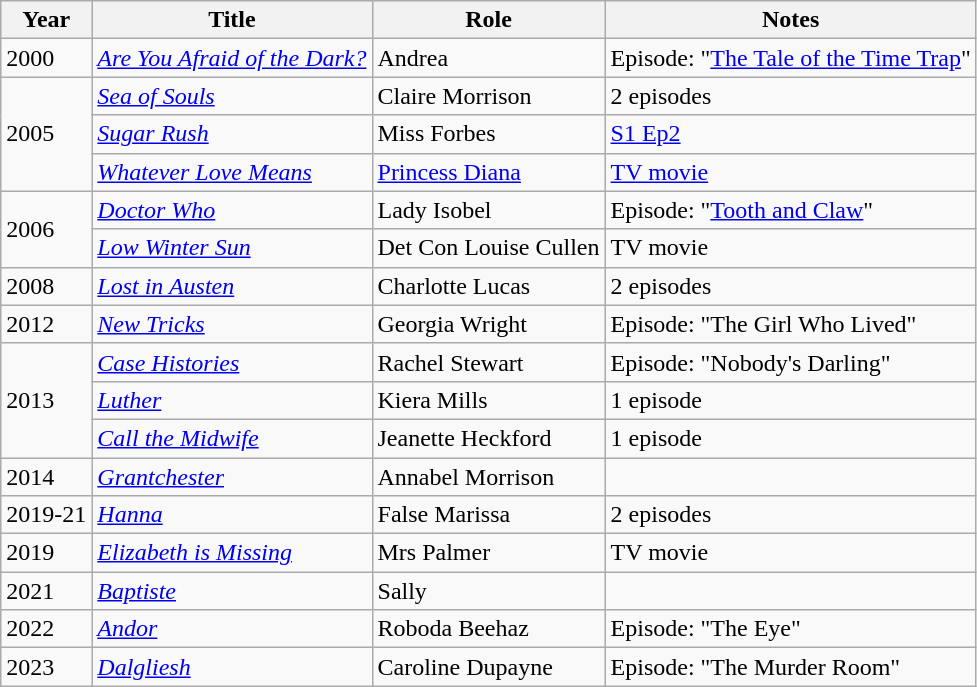<table class="wikitable sortable">
<tr>
<th>Year</th>
<th>Title</th>
<th>Role</th>
<th class="unsortable">Notes</th>
</tr>
<tr>
<td>2000</td>
<td><em><a href='#'>Are You Afraid of the Dark?</a></em></td>
<td>Andrea</td>
<td>Episode: "<a href='#'>The Tale of the Time Trap</a>"</td>
</tr>
<tr>
<td rowspan="3">2005</td>
<td><em><a href='#'>Sea of Souls</a></em></td>
<td>Claire Morrison</td>
<td>2 episodes</td>
</tr>
<tr>
<td><em><a href='#'>Sugar Rush</a></em></td>
<td>Miss Forbes</td>
<td><a href='#'>S1 Ep2</a></td>
</tr>
<tr>
<td><em><a href='#'>Whatever Love Means</a></em></td>
<td><a href='#'>Princess Diana</a></td>
<td><a href='#'>TV movie</a></td>
</tr>
<tr>
<td rowspan="2">2006</td>
<td><em><a href='#'>Doctor Who</a></em></td>
<td>Lady Isobel</td>
<td>Episode: "<a href='#'>Tooth and Claw</a>"</td>
</tr>
<tr>
<td><em><a href='#'>Low Winter Sun</a></em></td>
<td>Det Con Louise Cullen</td>
<td>TV movie</td>
</tr>
<tr>
<td>2008</td>
<td><em><a href='#'>Lost in Austen</a></em></td>
<td>Charlotte Lucas</td>
<td>2 episodes</td>
</tr>
<tr>
<td>2012</td>
<td><em><a href='#'>New Tricks</a></em></td>
<td>Georgia Wright</td>
<td>Episode: "The Girl Who Lived"</td>
</tr>
<tr>
<td rowspan="3">2013</td>
<td><em><a href='#'>Case Histories</a></em></td>
<td>Rachel Stewart</td>
<td>Episode: "Nobody's Darling"</td>
</tr>
<tr>
<td><em><a href='#'>Luther</a></em></td>
<td>Kiera Mills</td>
<td>1 episode</td>
</tr>
<tr>
<td><em><a href='#'>Call the Midwife</a></em></td>
<td>Jeanette Heckford</td>
<td>1 episode</td>
</tr>
<tr>
<td>2014</td>
<td><em><a href='#'>Grantchester</a></em></td>
<td>Annabel Morrison</td>
<td></td>
</tr>
<tr>
<td>2019-21</td>
<td><em><a href='#'>Hanna</a></em></td>
<td>False Marissa</td>
<td>2 episodes</td>
</tr>
<tr>
<td>2019</td>
<td><em><a href='#'>Elizabeth is Missing</a></em></td>
<td>Mrs Palmer</td>
<td>TV movie</td>
</tr>
<tr>
<td>2021</td>
<td><em><a href='#'>Baptiste</a></em></td>
<td>Sally</td>
<td></td>
</tr>
<tr>
<td>2022</td>
<td><em><a href='#'>Andor</a></em></td>
<td>Roboda Beehaz</td>
<td>Episode: "The Eye"</td>
</tr>
<tr>
<td>2023</td>
<td><em><a href='#'>Dalgliesh</a></em></td>
<td>Caroline Dupayne</td>
<td>Episode: "The Murder Room"</td>
</tr>
</table>
